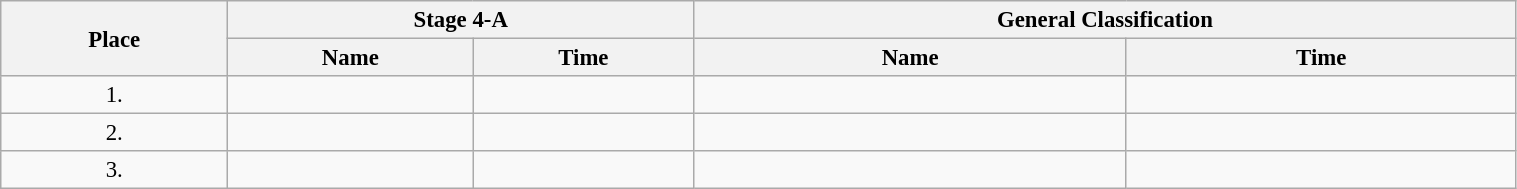<table class=wikitable style="font-size:95%" width="80%">
<tr>
<th rowspan="2">Place</th>
<th colspan="2">Stage 4-A</th>
<th colspan="2">General Classification</th>
</tr>
<tr>
<th>Name</th>
<th>Time</th>
<th>Name</th>
<th>Time</th>
</tr>
<tr>
<td align="center">1.</td>
<td></td>
<td></td>
<td></td>
<td></td>
</tr>
<tr>
<td align="center">2.</td>
<td></td>
<td></td>
<td></td>
<td></td>
</tr>
<tr>
<td align="center">3.</td>
<td></td>
<td></td>
<td></td>
<td></td>
</tr>
</table>
